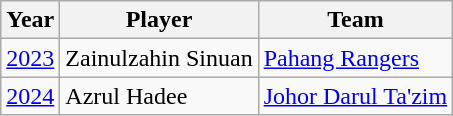<table class="wikitable">
<tr>
<th>Year</th>
<th>Player</th>
<th>Team</th>
</tr>
<tr>
<td align="center"><a href='#'>2023</a></td>
<td> Zainulzahin Sinuan</td>
<td><a href='#'>Pahang Rangers</a></td>
</tr>
<tr>
<td><a href='#'>2024</a></td>
<td> Azrul Hadee</td>
<td><a href='#'>Johor Darul Ta'zim</a></td>
</tr>
</table>
